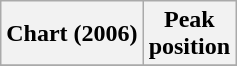<table class="wikitable">
<tr>
<th>Chart (2006)</th>
<th>Peak<br>position</th>
</tr>
<tr>
</tr>
</table>
